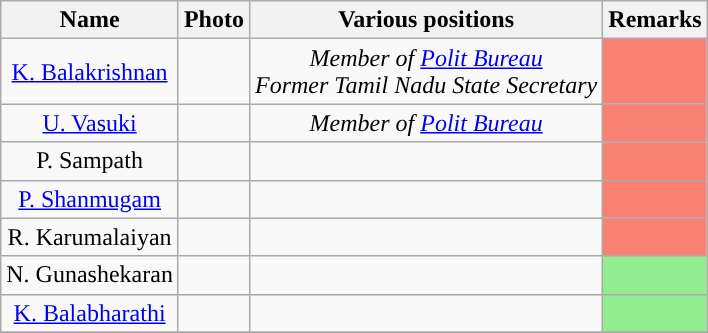<table class="wikitable sortable" style="text-align:center">
<tr>
<th Style="background-color:">Name</th>
<th Style="background-color:">Photo</th>
<th Style="background-color:">Various positions</th>
<th Style="background-color:">Remarks</th>
</tr>
<tr>
<td><a href='#'>K. Balakrishnan</a></td>
<td></td>
<td><em>Member of <a href='#'>Polit Bureau</a></em><br> <em>Former Tamil Nadu State Secretary</em></td>
<td bgcolor = Salmon></td>
</tr>
<tr>
<td><a href='#'>U. Vasuki</a></td>
<td></td>
<td><em>Member of <a href='#'>Polit Bureau</a></em></td>
<td bgcolor = Salmon></td>
</tr>
<tr>
<td>P. Sampath</td>
<td></td>
<td></td>
<td bgcolor = Salmon></td>
</tr>
<tr>
<td><a href='#'>P. Shanmugam</a></td>
<td></td>
<td></td>
<td bgcolor = Salmon></td>
</tr>
<tr>
<td>R. Karumalaiyan</td>
<td></td>
<td></td>
<td bgcolor = Salmon></td>
</tr>
<tr>
<td>N. Gunashekaran</td>
<td></td>
<td></td>
<td bgcolor = LightGreen></td>
</tr>
<tr>
<td><a href='#'>K. Balabharathi</a></td>
<td></td>
<td></td>
<td bgcolor = LightGreen></td>
</tr>
<tr>
</tr>
</table>
